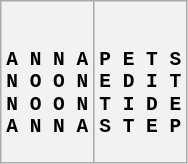<table class="wikitable">
<tr>
<th><pre><br>A N N A
N O O N
N O O N
A N N A
</pre></th>
<th><pre><br>P E T S
E D I T
T I D E
S T E P
</pre></th>
</tr>
</table>
